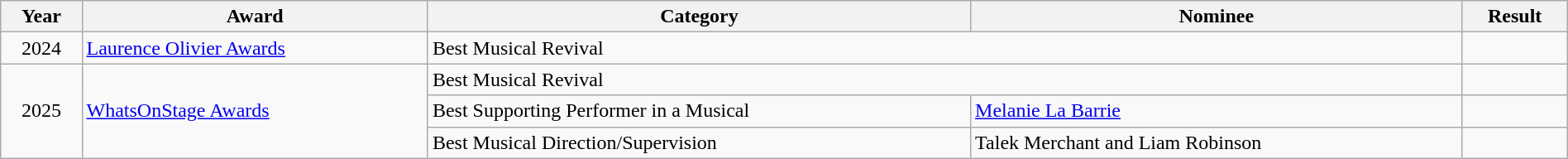<table class="wikitable" style="width:100%;">
<tr>
<th>Year</th>
<th><strong>Award</strong></th>
<th><strong>Category</strong></th>
<th><strong>Nominee</strong></th>
<th><strong>Result</strong></th>
</tr>
<tr>
<td rowspan="1" style="text-align:center;">2024</td>
<td rowspan="1"><a href='#'>Laurence Olivier Awards</a></td>
<td colspan="2">Best Musical Revival</td>
<td></td>
</tr>
<tr>
<td rowspan="3" style=text-align:center;">2025</td>
<td rowspan="3"><a href='#'>WhatsOnStage Awards</a></td>
<td colspan="2">Best Musical Revival</td>
<td></td>
</tr>
<tr>
<td>Best Supporting Performer in a Musical</td>
<td><a href='#'>Melanie La Barrie</a></td>
<td></td>
</tr>
<tr>
<td>Best Musical Direction/Supervision</td>
<td>Talek Merchant and Liam Robinson</td>
<td></td>
</tr>
</table>
